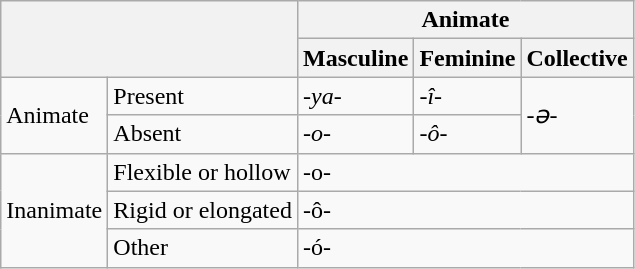<table class="wikitable">
<tr>
<th colspan="2" rowspan="2"></th>
<th colspan="3">Animate</th>
</tr>
<tr>
<th>Masculine</th>
<th>Feminine</th>
<th>Collective</th>
</tr>
<tr>
<td rowspan="2">Animate</td>
<td>Present</td>
<td><em>-ya-</em></td>
<td><em>-î-</em></td>
<td rowspan="2"><em>-ə-</em></td>
</tr>
<tr>
<td>Absent</td>
<td><em>-o-</em></td>
<td><em>-ô-</em></td>
</tr>
<tr>
<td rowspan="3">Inanimate</td>
<td>Flexible or hollow</td>
<td colspan="3">-o-</td>
</tr>
<tr>
<td>Rigid or elongated</td>
<td colspan="3">-ô-</td>
</tr>
<tr>
<td>Other</td>
<td colspan="3">-ó-</td>
</tr>
</table>
